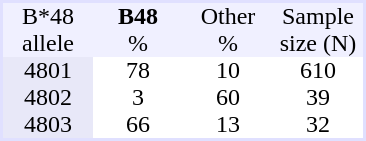<table border="0" cellspacing="0" cellpadding="0" align="center" style="text-align:center; background:#ffffff; margin-right: 1em; border:2px #e0e0ff solid;">
<tr style="background:#f0f0ff">
<td style="width:60px">B*48</td>
<td style="width:60px"><strong>B48</strong></td>
<td style="width:60px">Other</td>
<td style="width:60px">Sample</td>
</tr>
<tr style="background:#f0f0ff">
<td>allele</td>
<td>%</td>
<td>%</td>
<td>size (N)</td>
</tr>
<tr>
<td style = "background:#e8e8f8">4801</td>
<td>78</td>
<td>10</td>
<td>610</td>
</tr>
<tr>
<td style = "background:#e8e8f8">4802</td>
<td>3</td>
<td>60</td>
<td>39</td>
</tr>
<tr>
<td style = "background:#e8e8f8">4803</td>
<td>66</td>
<td>13</td>
<td>32</td>
</tr>
</table>
